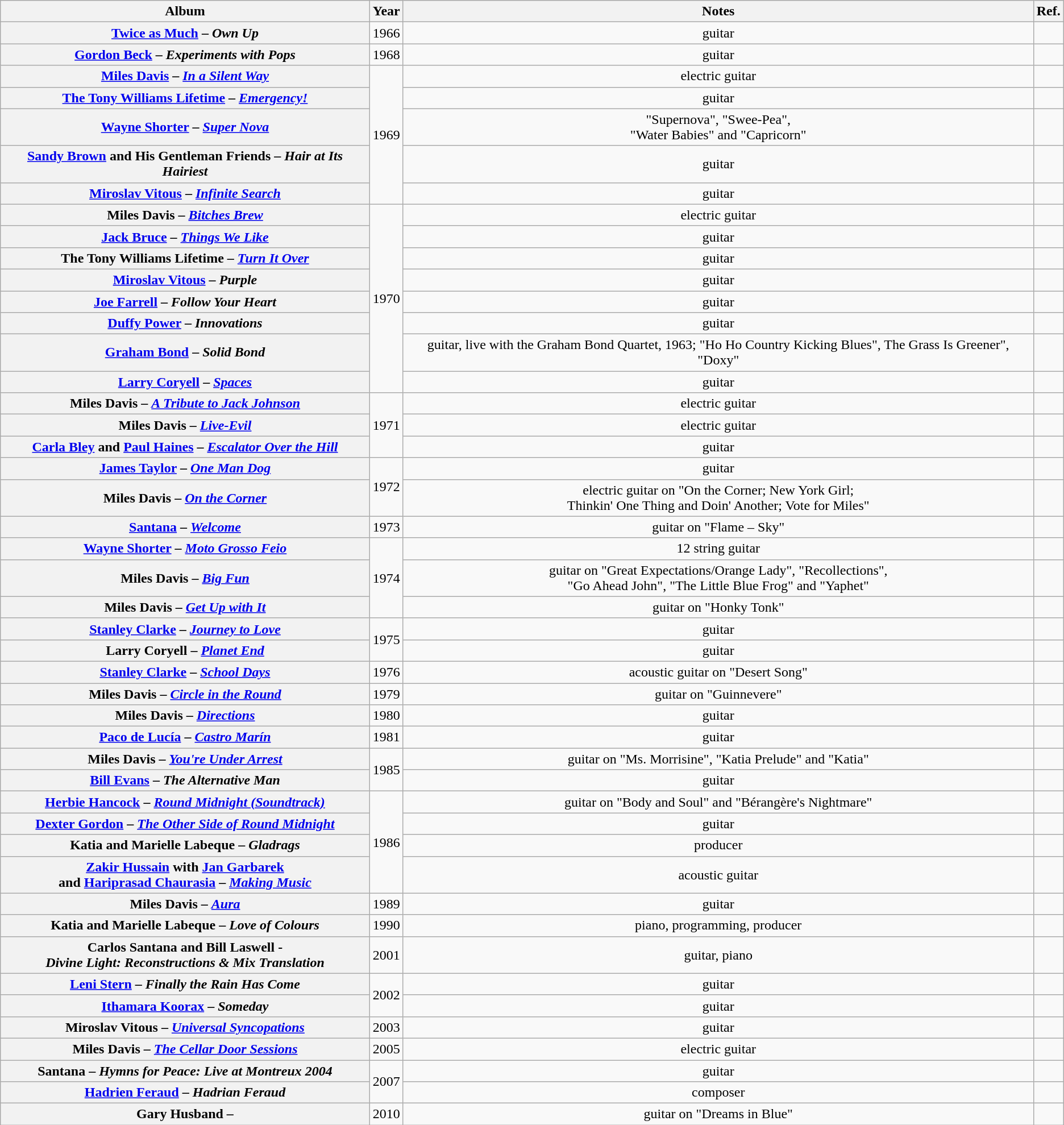<table class="wikitable plainrowheaders" style="text-align:center;">
<tr>
<th scope="col">Album</th>
<th scope="col">Year</th>
<th scope="col">Notes</th>
<th scope="col">Ref.</th>
</tr>
<tr>
<th scope="row"><a href='#'>Twice as Much</a> – <em>Own Up</em></th>
<td>1966</td>
<td>guitar</td>
<td></td>
</tr>
<tr>
<th scope="row"><a href='#'>Gordon Beck</a> – <em>Experiments with Pops</em></th>
<td>1968</td>
<td>guitar</td>
<td></td>
</tr>
<tr>
<th scope="row"><a href='#'>Miles Davis</a> – <em><a href='#'>In a Silent Way</a></em></th>
<td rowspan=5>1969</td>
<td>electric guitar</td>
<td></td>
</tr>
<tr>
<th scope="row"><a href='#'>The Tony Williams Lifetime</a> – <em><a href='#'>Emergency!</a></em></th>
<td>guitar</td>
<td></td>
</tr>
<tr>
<th scope="row"><a href='#'>Wayne Shorter</a> – <em><a href='#'>Super Nova</a></em></th>
<td>"Supernova", "Swee-Pea",<br>"Water Babies" and "Capricorn"</td>
<td></td>
</tr>
<tr>
<th scope="row"><a href='#'>Sandy Brown</a> and His Gentleman Friends – <em>Hair at Its Hairiest</em></th>
<td>guitar</td>
<td></td>
</tr>
<tr>
<th scope="row"><a href='#'>Miroslav Vitous</a> – <em><a href='#'>Infinite Search</a></em></th>
<td>guitar</td>
<td></td>
</tr>
<tr>
<th scope="row">Miles Davis – <em><a href='#'>Bitches Brew</a></em></th>
<td rowspan=8>1970</td>
<td>electric guitar</td>
<td></td>
</tr>
<tr>
<th scope="row"><a href='#'>Jack Bruce</a> – <em><a href='#'>Things We Like</a></em></th>
<td>guitar</td>
<td></td>
</tr>
<tr>
<th scope="row">The Tony Williams Lifetime – <em><a href='#'>Turn It Over</a></em></th>
<td>guitar</td>
<td></td>
</tr>
<tr>
<th scope="row"><a href='#'>Miroslav Vitous</a> – <em>Purple</em></th>
<td>guitar</td>
<td></td>
</tr>
<tr>
<th scope="row"><a href='#'>Joe Farrell</a> – <em>Follow Your Heart</em></th>
<td>guitar</td>
<td></td>
</tr>
<tr>
<th scope="row"><a href='#'>Duffy Power</a> – <em>Innovations</em></th>
<td>guitar</td>
<td></td>
</tr>
<tr>
<th scope="row"><a href='#'>Graham Bond</a> – <em>Solid Bond</em></th>
<td>guitar, live with the Graham Bond Quartet, 1963; "Ho Ho Country Kicking Blues", The Grass Is Greener", "Doxy"</td>
<td></td>
</tr>
<tr>
<th scope="row"><a href='#'>Larry Coryell</a> – <em><a href='#'>Spaces</a></em></th>
<td>guitar</td>
<td></td>
</tr>
<tr>
<th scope="row">Miles Davis – <em><a href='#'>A Tribute to Jack Johnson</a></em></th>
<td rowspan=3>1971</td>
<td>electric guitar</td>
<td></td>
</tr>
<tr>
<th scope="row">Miles Davis – <em><a href='#'>Live-Evil</a></em></th>
<td>electric guitar</td>
<td></td>
</tr>
<tr>
<th scope="row"><a href='#'>Carla Bley</a> and <a href='#'>Paul Haines</a> – <em><a href='#'>Escalator Over the Hill</a></em></th>
<td>guitar</td>
<td></td>
</tr>
<tr>
<th scope="row"><a href='#'>James Taylor</a> – <em><a href='#'>One Man Dog</a></em></th>
<td rowspan=2>1972</td>
<td>guitar</td>
<td></td>
</tr>
<tr>
<th scope="row">Miles Davis – <em><a href='#'>On the Corner</a></em></th>
<td>electric guitar on "On the Corner; New York Girl;<br>Thinkin' One Thing and Doin' Another; Vote for Miles"</td>
<td></td>
</tr>
<tr>
<th scope="row"><a href='#'>Santana</a> – <em><a href='#'>Welcome</a></em></th>
<td>1973</td>
<td>guitar on "Flame – Sky"</td>
<td></td>
</tr>
<tr>
<th scope="row"><a href='#'>Wayne Shorter</a> – <em><a href='#'>Moto Grosso Feio</a></em></th>
<td rowspan=3>1974</td>
<td>12 string guitar</td>
<td></td>
</tr>
<tr>
<th scope="row">Miles Davis – <em><a href='#'>Big Fun</a></em></th>
<td>guitar on "Great Expectations/Orange Lady", "Recollections",<br>"Go Ahead John", "The Little Blue Frog" and "Yaphet"</td>
<td></td>
</tr>
<tr>
<th scope="row">Miles Davis – <em><a href='#'>Get Up with It</a></em></th>
<td>guitar on "Honky Tonk"</td>
<td></td>
</tr>
<tr>
<th scope="row"><a href='#'>Stanley Clarke</a> – <em><a href='#'>Journey to Love</a></em></th>
<td rowspan=2>1975</td>
<td>guitar</td>
<td></td>
</tr>
<tr>
<th scope="row">Larry Coryell – <em><a href='#'>Planet End</a></em></th>
<td>guitar</td>
<td></td>
</tr>
<tr>
<th scope="row"><a href='#'>Stanley Clarke</a> – <em><a href='#'>School Days</a></em></th>
<td>1976</td>
<td>acoustic guitar on "Desert Song"</td>
<td></td>
</tr>
<tr>
<th scope="row">Miles Davis – <em><a href='#'>Circle in the Round</a></em></th>
<td>1979</td>
<td>guitar on "Guinnevere"</td>
<td></td>
</tr>
<tr>
<th scope="row">Miles Davis – <em><a href='#'>Directions</a></em></th>
<td>1980</td>
<td>guitar</td>
<td></td>
</tr>
<tr>
<th scope="row"><a href='#'>Paco de Lucía</a> – <em><a href='#'>Castro Marín</a></em></th>
<td>1981</td>
<td>guitar</td>
<td></td>
</tr>
<tr>
<th scope="row">Miles Davis – <em><a href='#'>You're Under Arrest</a></em></th>
<td rowspan=2>1985</td>
<td>guitar on "Ms. Morrisine", "Katia Prelude" and "Katia"</td>
<td></td>
</tr>
<tr>
<th scope="row"><a href='#'>Bill Evans</a> – <em>The Alternative Man</em></th>
<td>guitar</td>
<td></td>
</tr>
<tr>
<th scope="row"><a href='#'>Herbie Hancock</a> – <em><a href='#'>Round Midnight (Soundtrack)</a></em></th>
<td rowspan=4>1986</td>
<td>guitar on "Body and Soul" and "Bérangère's Nightmare"</td>
<td></td>
</tr>
<tr>
<th scope="row"><a href='#'>Dexter Gordon</a> – <em><a href='#'>The Other Side of Round Midnight</a></em></th>
<td>guitar</td>
<td></td>
</tr>
<tr>
<th scope="row">Katia and Marielle Labeque – <em>Gladrags</em></th>
<td>producer</td>
<td></td>
</tr>
<tr>
<th scope="row"><a href='#'>Zakir Hussain</a> with <a href='#'>Jan Garbarek</a><br>and <a href='#'>Hariprasad Chaurasia</a> – <em><a href='#'>Making Music</a></em></th>
<td>acoustic guitar</td>
<td></td>
</tr>
<tr>
<th scope="row">Miles Davis – <em><a href='#'>Aura</a></em></th>
<td>1989</td>
<td>guitar</td>
<td></td>
</tr>
<tr>
<th scope="row">Katia and Marielle Labeque – <em>Love of Colours</em></th>
<td>1990</td>
<td>piano, programming, producer</td>
<td></td>
</tr>
<tr>
<th scope="row">Carlos Santana and Bill Laswell -<br><em>Divine Light: Reconstructions & Mix Translation</em></th>
<td>2001</td>
<td>guitar, piano</td>
<td></td>
</tr>
<tr>
<th scope="row"><a href='#'>Leni Stern</a> – <em>Finally the Rain Has Come</em></th>
<td rowspan=2>2002</td>
<td>guitar</td>
<td></td>
</tr>
<tr>
<th scope="row"><a href='#'>Ithamara Koorax</a> – <em>Someday</em></th>
<td>guitar</td>
<td></td>
</tr>
<tr>
<th scope="row">Miroslav Vitous – <em><a href='#'>Universal Syncopations</a></em></th>
<td>2003</td>
<td>guitar</td>
<td></td>
</tr>
<tr>
<th scope="row">Miles Davis – <em><a href='#'>The Cellar Door Sessions</a></em></th>
<td>2005</td>
<td>electric guitar</td>
<td></td>
</tr>
<tr>
<th scope="row">Santana – <em>Hymns for Peace: Live at Montreux 2004</em></th>
<td rowspan=2>2007</td>
<td>guitar</td>
<td></td>
</tr>
<tr>
<th scope="row"><a href='#'>Hadrien Feraud</a> – <em>Hadrian Feraud</em></th>
<td>composer</td>
<td></td>
</tr>
<tr>
<th scope="row">Gary Husband – <em></em></th>
<td>2010</td>
<td>guitar on "Dreams in Blue"</td>
<td></td>
</tr>
</table>
